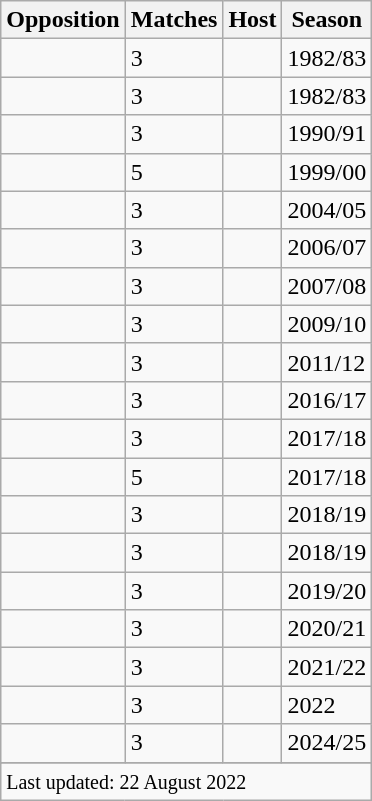<table class="wikitable plainrowheaders sortable">
<tr>
<th scope=col>Opposition</th>
<th scope=col style="text-align:center">Matches</th>
<th scope=col>Host</th>
<th scope=col style="text-align:center">Season</th>
</tr>
<tr>
<td></td>
<td>3</td>
<td></td>
<td>1982/83</td>
</tr>
<tr>
<td></td>
<td>3</td>
<td></td>
<td>1982/83</td>
</tr>
<tr>
<td></td>
<td>3</td>
<td></td>
<td>1990/91</td>
</tr>
<tr>
<td></td>
<td>5</td>
<td></td>
<td>1999/00</td>
</tr>
<tr>
<td></td>
<td>3</td>
<td></td>
<td>2004/05</td>
</tr>
<tr>
<td></td>
<td>3</td>
<td></td>
<td>2006/07</td>
</tr>
<tr>
<td></td>
<td>3</td>
<td></td>
<td>2007/08</td>
</tr>
<tr>
<td></td>
<td>3</td>
<td></td>
<td>2009/10</td>
</tr>
<tr>
<td></td>
<td>3</td>
<td></td>
<td>2011/12</td>
</tr>
<tr>
<td></td>
<td>3</td>
<td></td>
<td>2016/17</td>
</tr>
<tr>
<td></td>
<td>3</td>
<td></td>
<td>2017/18</td>
</tr>
<tr>
<td></td>
<td>5</td>
<td></td>
<td>2017/18</td>
</tr>
<tr>
<td></td>
<td>3</td>
<td></td>
<td>2018/19</td>
</tr>
<tr>
<td></td>
<td>3</td>
<td></td>
<td>2018/19</td>
</tr>
<tr>
<td></td>
<td>3</td>
<td></td>
<td>2019/20</td>
</tr>
<tr>
<td></td>
<td>3</td>
<td></td>
<td>2020/21</td>
</tr>
<tr>
<td></td>
<td>3</td>
<td></td>
<td>2021/22</td>
</tr>
<tr>
<td></td>
<td>3</td>
<td></td>
<td>2022</td>
</tr>
<tr>
<td></td>
<td>3</td>
<td></td>
<td>2024/25</td>
</tr>
<tr>
</tr>
<tr class=sortbottom>
<td colspan=5><small>Last updated: 22 August 2022</small></td>
</tr>
</table>
